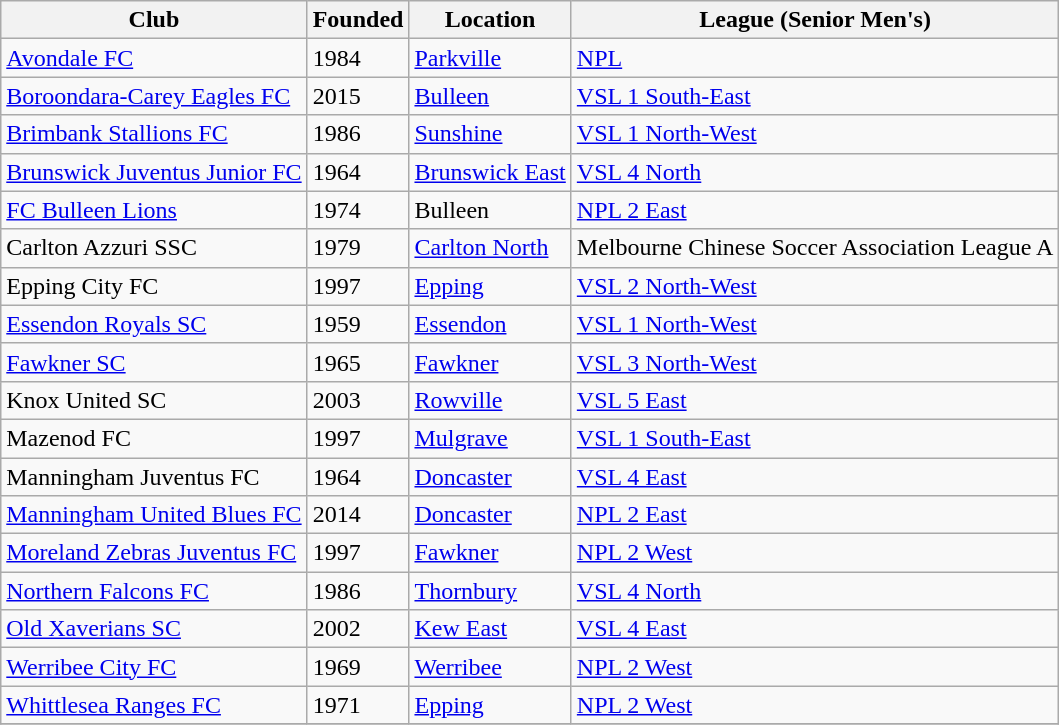<table class="wikitable sortable">
<tr>
<th>Club</th>
<th>Founded</th>
<th>Location</th>
<th>League (Senior Men's)</th>
</tr>
<tr>
<td><a href='#'>Avondale FC</a></td>
<td>1984</td>
<td><a href='#'>Parkville</a></td>
<td><a href='#'>NPL</a></td>
</tr>
<tr>
<td><a href='#'>Boroondara-Carey Eagles FC</a></td>
<td>2015</td>
<td><a href='#'>Bulleen</a></td>
<td><a href='#'>VSL 1 South-East</a></td>
</tr>
<tr>
<td><a href='#'>Brimbank Stallions FC</a></td>
<td>1986</td>
<td><a href='#'>Sunshine</a></td>
<td><a href='#'>VSL 1 North-West</a></td>
</tr>
<tr>
<td><a href='#'>Brunswick Juventus Junior FC</a></td>
<td>1964</td>
<td><a href='#'>Brunswick East</a></td>
<td><a href='#'>VSL 4 North</a></td>
</tr>
<tr>
<td><a href='#'>FC Bulleen Lions</a></td>
<td>1974</td>
<td>Bulleen</td>
<td><a href='#'>NPL 2 East</a></td>
</tr>
<tr>
<td>Carlton Azzuri SSC</td>
<td>1979</td>
<td><a href='#'>Carlton North</a></td>
<td>Melbourne Chinese Soccer Association League A</td>
</tr>
<tr>
<td>Epping City FC</td>
<td>1997</td>
<td><a href='#'>Epping</a></td>
<td><a href='#'>VSL 2 North-West</a></td>
</tr>
<tr>
<td><a href='#'>Essendon Royals SC</a></td>
<td>1959</td>
<td><a href='#'>Essendon</a></td>
<td><a href='#'>VSL 1 North-West</a></td>
</tr>
<tr>
<td><a href='#'>Fawkner SC</a></td>
<td>1965</td>
<td><a href='#'>Fawkner</a></td>
<td><a href='#'>VSL 3 North-West</a></td>
</tr>
<tr>
<td>Knox United SC</td>
<td>2003</td>
<td><a href='#'>Rowville</a></td>
<td><a href='#'>VSL 5 East</a></td>
</tr>
<tr>
<td>Mazenod FC</td>
<td>1997</td>
<td><a href='#'>Mulgrave</a></td>
<td><a href='#'>VSL 1 South-East</a></td>
</tr>
<tr>
<td>Manningham Juventus FC</td>
<td>1964</td>
<td><a href='#'>Doncaster</a></td>
<td><a href='#'>VSL 4 East</a></td>
</tr>
<tr>
<td><a href='#'>Manningham United Blues FC</a></td>
<td>2014</td>
<td><a href='#'>Doncaster</a></td>
<td><a href='#'>NPL 2 East</a></td>
</tr>
<tr>
<td><a href='#'>Moreland Zebras Juventus FC</a></td>
<td>1997</td>
<td><a href='#'>Fawkner</a></td>
<td><a href='#'>NPL 2 West</a></td>
</tr>
<tr>
<td><a href='#'>Northern Falcons FC</a></td>
<td>1986</td>
<td><a href='#'>Thornbury</a></td>
<td><a href='#'>VSL 4 North</a></td>
</tr>
<tr>
<td><a href='#'>Old Xaverians SC</a></td>
<td>2002</td>
<td><a href='#'>Kew East</a></td>
<td><a href='#'>VSL 4 East</a></td>
</tr>
<tr>
<td><a href='#'>Werribee City FC</a></td>
<td>1969</td>
<td><a href='#'>Werribee</a></td>
<td><a href='#'>NPL 2 West</a></td>
</tr>
<tr>
<td><a href='#'>Whittlesea Ranges FC</a></td>
<td>1971</td>
<td><a href='#'>Epping</a></td>
<td><a href='#'>NPL 2 West</a></td>
</tr>
<tr>
</tr>
</table>
